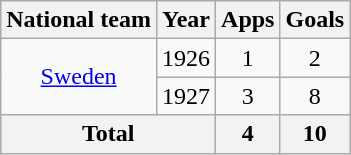<table class="wikitable" style="text-align:center">
<tr>
<th>National team</th>
<th>Year</th>
<th>Apps</th>
<th>Goals</th>
</tr>
<tr>
<td rowspan="2"><a href='#'>Sweden</a></td>
<td>1926</td>
<td>1</td>
<td>2</td>
</tr>
<tr>
<td>1927</td>
<td>3</td>
<td>8</td>
</tr>
<tr>
<th colspan="2">Total</th>
<th>4</th>
<th>10</th>
</tr>
</table>
